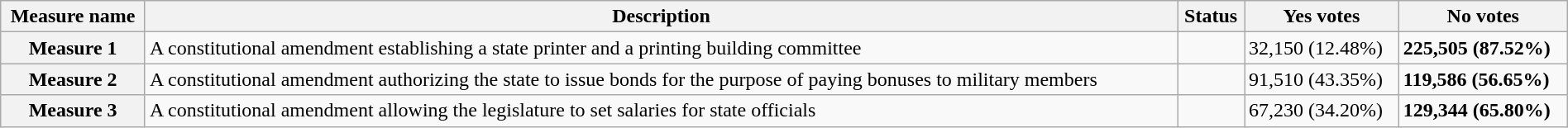<table class="wikitable sortable plainrowheaders" style="width:100%">
<tr>
<th scope="col">Measure name</th>
<th class="unsortable" scope="col">Description</th>
<th scope="col">Status</th>
<th scope="col">Yes votes</th>
<th scope="col">No votes</th>
</tr>
<tr>
<th scope="row">Measure 1</th>
<td>A constitutional amendment establishing a state printer and a printing building committee</td>
<td></td>
<td>32,150 (12.48%)</td>
<td><strong>225,505 (87.52%)</strong></td>
</tr>
<tr>
<th scope="row">Measure 2</th>
<td>A constitutional amendment authorizing the state to issue bonds for the purpose of paying bonuses to military members</td>
<td></td>
<td>91,510 (43.35%)</td>
<td><strong>119,586 (56.65%)</strong></td>
</tr>
<tr>
<th scope="row">Measure 3</th>
<td>A constitutional amendment allowing the legislature to set salaries for state officials</td>
<td></td>
<td>67,230 (34.20%)</td>
<td><strong>129,344 (65.80%)</strong></td>
</tr>
</table>
